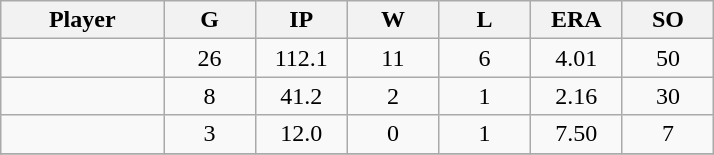<table class="wikitable sortable">
<tr>
<th bgcolor="#DDDDFF" width="16%">Player</th>
<th bgcolor="#DDDDFF" width="9%">G</th>
<th bgcolor="#DDDDFF" width="9%">IP</th>
<th bgcolor="#DDDDFF" width="9%">W</th>
<th bgcolor="#DDDDFF" width="9%">L</th>
<th bgcolor="#DDDDFF" width="9%">ERA</th>
<th bgcolor="#DDDDFF" width="9%">SO</th>
</tr>
<tr align="center">
<td></td>
<td>26</td>
<td>112.1</td>
<td>11</td>
<td>6</td>
<td>4.01</td>
<td>50</td>
</tr>
<tr align="center">
<td></td>
<td>8</td>
<td>41.2</td>
<td>2</td>
<td>1</td>
<td>2.16</td>
<td>30</td>
</tr>
<tr align="center">
<td></td>
<td>3</td>
<td>12.0</td>
<td>0</td>
<td>1</td>
<td>7.50</td>
<td>7</td>
</tr>
<tr align="center">
</tr>
</table>
